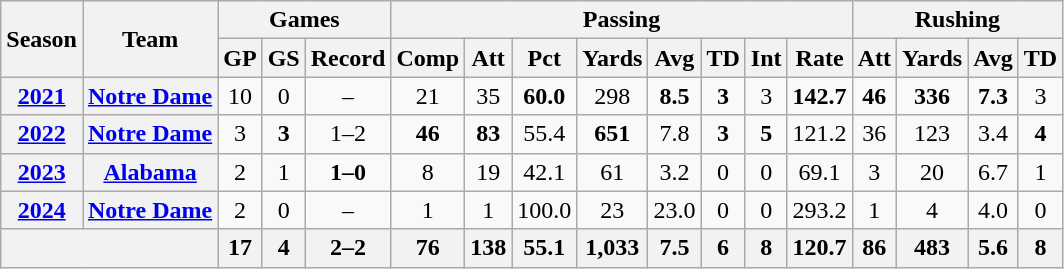<table class="wikitable" style="text-align:center;">
<tr>
<th rowspan="2">Season</th>
<th rowspan="2">Team</th>
<th colspan="3">Games</th>
<th colspan="8">Passing</th>
<th colspan="5">Rushing</th>
</tr>
<tr>
<th>GP</th>
<th>GS</th>
<th>Record</th>
<th>Comp</th>
<th>Att</th>
<th>Pct</th>
<th>Yards</th>
<th>Avg</th>
<th>TD</th>
<th>Int</th>
<th>Rate</th>
<th>Att</th>
<th>Yards</th>
<th>Avg</th>
<th>TD</th>
</tr>
<tr>
<th><a href='#'>2021</a></th>
<th><a href='#'>Notre Dame</a></th>
<td>10</td>
<td>0</td>
<td>–</td>
<td>21</td>
<td>35</td>
<td><strong>60.0</strong></td>
<td>298</td>
<td><strong>8.5</strong></td>
<td><strong>3</strong></td>
<td>3</td>
<td><strong>142.7</strong></td>
<td><strong>46</strong></td>
<td><strong>336</strong></td>
<td><strong>7.3</strong></td>
<td>3</td>
</tr>
<tr>
<th><a href='#'>2022</a></th>
<th><a href='#'>Notre Dame</a></th>
<td>3</td>
<td><strong>3</strong></td>
<td>1–2</td>
<td><strong>46</strong></td>
<td><strong>83</strong></td>
<td>55.4</td>
<td><strong>651</strong></td>
<td>7.8</td>
<td><strong>3</strong></td>
<td><strong>5</strong></td>
<td>121.2</td>
<td>36</td>
<td>123</td>
<td>3.4</td>
<td><strong>4</strong></td>
</tr>
<tr>
<th><a href='#'>2023</a></th>
<th><a href='#'>Alabama</a></th>
<td>2</td>
<td>1</td>
<td><strong>1–0</strong></td>
<td>8</td>
<td>19</td>
<td>42.1</td>
<td>61</td>
<td>3.2</td>
<td>0</td>
<td>0</td>
<td>69.1</td>
<td>3</td>
<td>20</td>
<td>6.7</td>
<td>1</td>
</tr>
<tr>
<th><a href='#'>2024</a></th>
<th><a href='#'>Notre Dame</a></th>
<td>2</td>
<td>0</td>
<td>–</td>
<td>1</td>
<td>1</td>
<td>100.0</td>
<td>23</td>
<td>23.0</td>
<td>0</td>
<td>0</td>
<td>293.2</td>
<td>1</td>
<td>4</td>
<td>4.0</td>
<td>0</td>
</tr>
<tr>
<th colspan="2"></th>
<th>17</th>
<th>4</th>
<th>2–2</th>
<th>76</th>
<th>138</th>
<th>55.1</th>
<th>1,033</th>
<th>7.5</th>
<th>6</th>
<th>8</th>
<th>120.7</th>
<th>86</th>
<th>483</th>
<th>5.6</th>
<th>8</th>
</tr>
</table>
